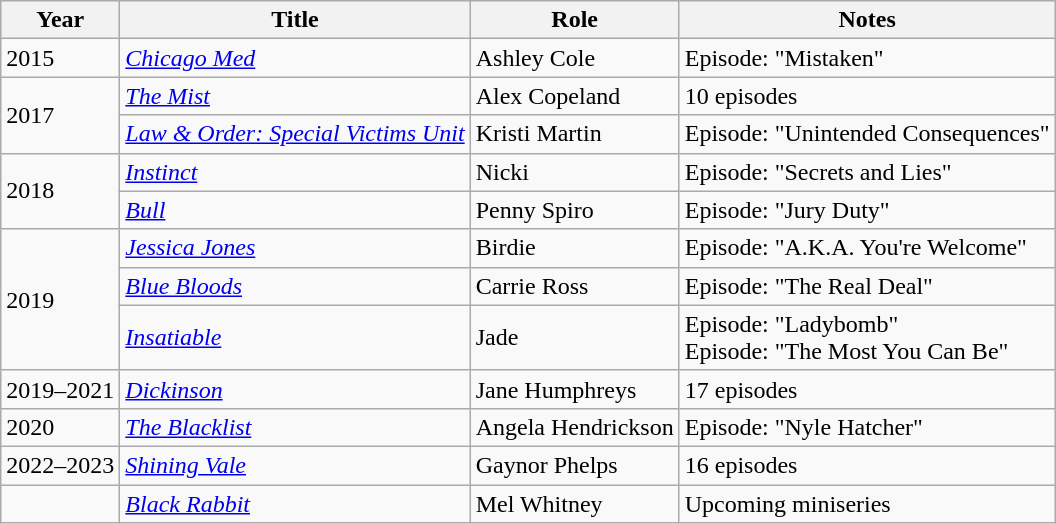<table class="wikitable sortable">
<tr>
<th>Year</th>
<th>Title</th>
<th>Role</th>
<th>Notes</th>
</tr>
<tr>
<td>2015</td>
<td><em><a href='#'>Chicago Med</a></em></td>
<td>Ashley Cole</td>
<td>Episode: "Mistaken"</td>
</tr>
<tr>
<td rowspan="2">2017</td>
<td><em><a href='#'>The Mist</a></em></td>
<td>Alex Copeland</td>
<td>10 episodes</td>
</tr>
<tr>
<td><em><a href='#'>Law & Order: Special Victims Unit</a></em></td>
<td>Kristi Martin</td>
<td>Episode: "Unintended Consequences"</td>
</tr>
<tr>
<td rowspan="2">2018</td>
<td><a href='#'><em>Instinct</em></a></td>
<td>Nicki</td>
<td>Episode: "Secrets and Lies"</td>
</tr>
<tr>
<td><a href='#'><em>Bull</em></a></td>
<td>Penny Spiro</td>
<td>Episode: "Jury Duty"</td>
</tr>
<tr>
<td rowspan="3">2019</td>
<td><a href='#'><em>Jessica Jones</em></a></td>
<td>Birdie</td>
<td>Episode: "A.K.A. You're Welcome"</td>
</tr>
<tr>
<td><em><a href='#'>Blue Bloods</a></em></td>
<td>Carrie Ross</td>
<td>Episode: "The Real Deal"</td>
</tr>
<tr>
<td><a href='#'><em>Insatiable</em></a></td>
<td>Jade</td>
<td>Episode: "Ladybomb" <br> Episode: "The Most You Can Be"</td>
</tr>
<tr>
<td>2019–2021</td>
<td><a href='#'><em>Dickinson</em></a></td>
<td>Jane Humphreys</td>
<td>17 episodes</td>
</tr>
<tr>
<td>2020</td>
<td><em><a href='#'>The Blacklist</a></em></td>
<td>Angela Hendrickson</td>
<td>Episode: "Nyle Hatcher"</td>
</tr>
<tr>
<td>2022–2023</td>
<td><em><a href='#'>Shining Vale</a></em></td>
<td>Gaynor Phelps</td>
<td>16 episodes</td>
</tr>
<tr>
<td></td>
<td><em><a href='#'>Black Rabbit</a></em></td>
<td>Mel Whitney</td>
<td>Upcoming miniseries</td>
</tr>
</table>
